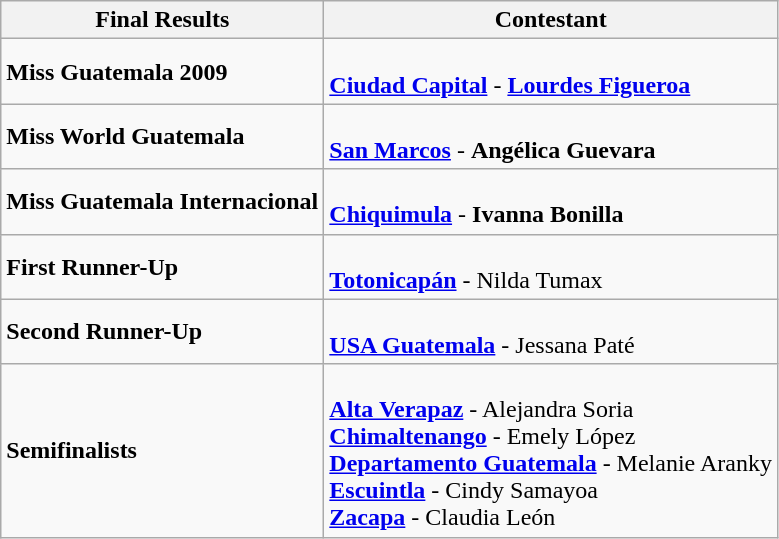<table class="wikitable" border="1">
<tr>
<th>Final Results</th>
<th>Contestant</th>
</tr>
<tr>
<td><strong>Miss Guatemala 2009</strong></td>
<td><br> <strong><a href='#'>Ciudad Capital</a></strong> - <strong><a href='#'>Lourdes Figueroa</a></strong></td>
</tr>
<tr>
<td><strong>Miss World Guatemala</strong></td>
<td><br> <strong><a href='#'>San Marcos</a></strong> - <strong>Angélica Guevara</strong></td>
</tr>
<tr>
<td><strong>Miss Guatemala Internacional</strong></td>
<td><br> <strong><a href='#'>Chiquimula</a></strong> - <strong>Ivanna Bonilla</strong></td>
</tr>
<tr>
<td><strong>First Runner-Up</strong></td>
<td><br> <strong><a href='#'>Totonicapán</a></strong> - Nilda Tumax</td>
</tr>
<tr>
<td><strong>Second Runner-Up</strong></td>
<td><br> <strong><a href='#'>USA Guatemala</a></strong> - Jessana Paté</td>
</tr>
<tr>
<td><strong>Semifinalists</strong></td>
<td><br> <strong><a href='#'>Alta Verapaz</a></strong> - Alejandra Soria<br>
 <strong><a href='#'>Chimaltenango</a></strong> - Emely López <br>
 <strong><a href='#'>Departamento Guatemala</a></strong> - Melanie Aranky <br>
 <strong><a href='#'>Escuintla</a></strong> - Cindy Samayoa<br>
<strong><a href='#'>Zacapa</a></strong> - Claudia León<br></td>
</tr>
</table>
